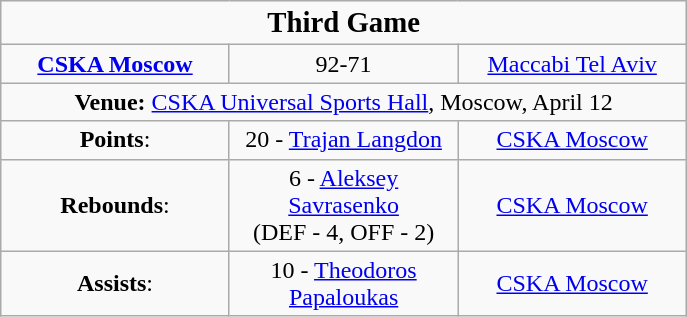<table class=wikitable style="text-align:center">
<tr>
<td colspan=3><big><strong>Third Game</strong></big></td>
</tr>
<tr>
<td width=145><strong><a href='#'>CSKA Moscow</a> </strong></td>
<td width=145>92-71</td>
<td width=145><a href='#'>Maccabi Tel Aviv</a> </td>
</tr>
<tr>
<td colspan=3><strong>Venue:</strong> <a href='#'>CSKA Universal Sports Hall</a>, Moscow, April 12</td>
</tr>
<tr>
<td><strong>Points</strong>:</td>
<td>20 - <a href='#'>Trajan Langdon</a> </td>
<td><a href='#'>CSKA Moscow</a></td>
</tr>
<tr>
<td><strong>Rebounds</strong>:</td>
<td width=145>6 - <a href='#'>Aleksey Savrasenko</a> <br> (DEF - 4, OFF - 2)</td>
<td><a href='#'>CSKA Moscow</a></td>
</tr>
<tr>
<td><strong>Assists</strong>:</td>
<td width=145>10 - <a href='#'>Theodoros Papaloukas</a> </td>
<td><a href='#'>CSKA Moscow</a></td>
</tr>
</table>
